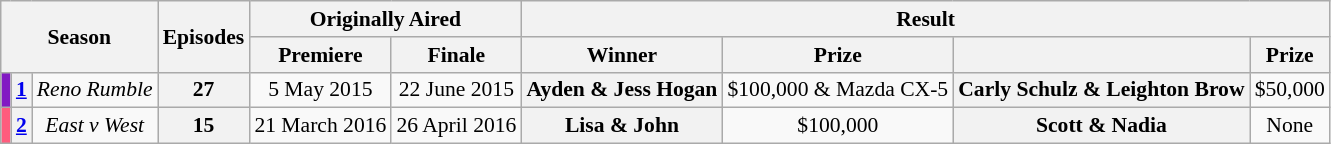<table class="wikitable plainrowheaders" style="text-align:center; font-size:90%;">
<tr>
<th colspan="3" rowspan="2">Season</th>
<th rowspan="2">Episodes</th>
<th colspan="2">Originally Aired</th>
<th colspan="4">Result</th>
</tr>
<tr>
<th>Premiere</th>
<th>Finale</th>
<th>Winner</th>
<th>Prize</th>
<th></th>
<th>Prize</th>
</tr>
<tr>
<td style="background:#8219C3;"></td>
<th><a href='#'>1</a></th>
<td><em>Reno Rumble</em></td>
<th>27</th>
<td>5 May 2015</td>
<td>22 June 2015</td>
<th>Ayden & Jess Hogan</th>
<td>$100,000 & Mazda CX-5</td>
<th>Carly Schulz & Leighton Brow</th>
<td>$50,000</td>
</tr>
<tr>
<td style="background:#FF5C7D;"></td>
<th><a href='#'>2</a></th>
<td><em>East v West</em></td>
<th>15</th>
<td>21 March 2016</td>
<td>26 April 2016</td>
<th>Lisa & John</th>
<td>$100,000</td>
<th>Scott & Nadia</th>
<td>None</td>
</tr>
</table>
